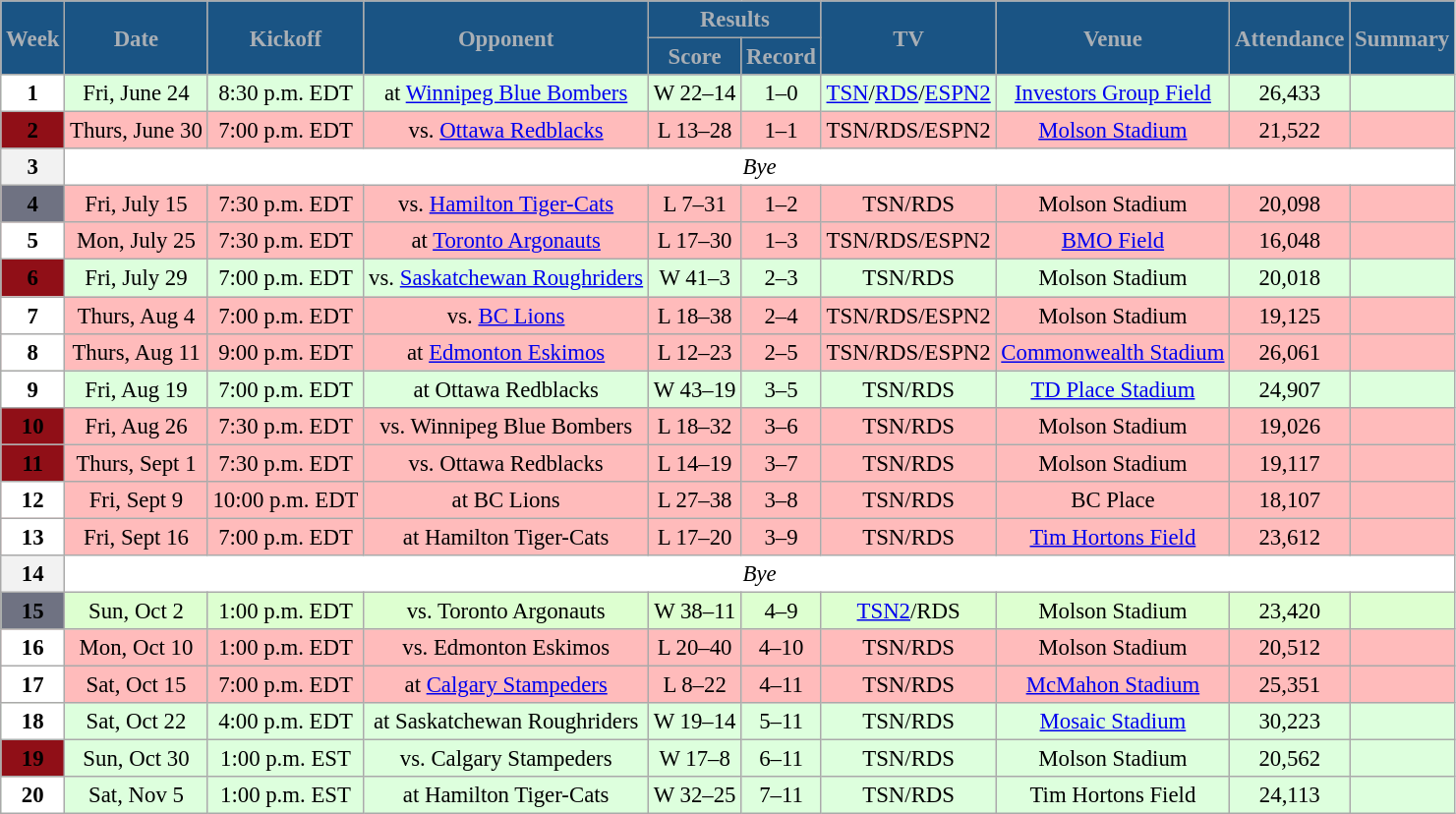<table class="wikitable" style="font-size: 95%;">
<tr>
<th style="background:#1A5484;color:#A9AFB5;" rowspan=2>Week</th>
<th style="background:#1A5484;color:#A9AFB5;" rowspan=2>Date</th>
<th style="background:#1A5484;color:#A9AFB5;" rowspan=2>Kickoff</th>
<th style="background:#1A5484;color:#A9AFB5;" rowspan=2>Opponent</th>
<th style="background:#1A5484;color:#A9AFB5;" colspan=2>Results</th>
<th style="background:#1A5484;color:#A9AFB5;" rowspan=2>TV</th>
<th style="background:#1A5484;color:#A9AFB5;" rowspan=2>Venue</th>
<th style="background:#1A5484;color:#A9AFB5;" rowspan=2>Attendance</th>
<th style="background:#1A5484;color:#A9AFB5;" rowspan=2>Summary</th>
</tr>
<tr>
<th style="background:#1A5484;color:#A9AFB5;">Score</th>
<th style="background:#1A5484;color:#A9AFB5;">Record</th>
</tr>
<tr align="center" bgcolor="#ddffdd">
<th style="text-align:center; background:white;"><span><strong>1</strong></span></th>
<td align="center">Fri, June 24</td>
<td align="center">8:30 p.m. EDT</td>
<td align="center">at <a href='#'>Winnipeg Blue Bombers</a></td>
<td align="center">W 22–14</td>
<td align="center">1–0</td>
<td align="center"><a href='#'>TSN</a>/<a href='#'>RDS</a>/<a href='#'>ESPN2</a></td>
<td align="center"><a href='#'>Investors Group Field</a></td>
<td align="center">26,433</td>
<td align="center"></td>
</tr>
<tr align="center" bgcolor="#ffbbbb">
<th style="text-align:center; background:#900F17;"><span><strong>2</strong></span></th>
<td align="center">Thurs, June 30</td>
<td align="center">7:00 p.m. EDT</td>
<td align="center">vs. <a href='#'>Ottawa Redblacks</a></td>
<td align="center">L 13–28</td>
<td align="center">1–1</td>
<td align="center">TSN/RDS/ESPN2</td>
<td align="center"><a href='#'>Molson Stadium</a></td>
<td align="center">21,522</td>
<td align="center"></td>
</tr>
<tr align="center" bgcolor="#ffffff">
<th align="center"><strong>3</strong></th>
<td colspan=9 align="center" valign="middle"><em>Bye</em></td>
</tr>
<tr align="center" bgcolor="#ffbbbb">
<th style="text-align:center; background:#6F7282;"><span><strong>4</strong></span></th>
<td align="center">Fri, July 15</td>
<td align="center">7:30 p.m. EDT</td>
<td align="center">vs. <a href='#'>Hamilton Tiger-Cats</a></td>
<td align="center">L 7–31</td>
<td align="center">1–2</td>
<td align="center">TSN/RDS</td>
<td align="center">Molson Stadium</td>
<td align="center">20,098</td>
<td align="center"></td>
</tr>
<tr align="center" bgcolor="#ffbbbb">
<th style="text-align:center; background:white;"><span><strong>5</strong></span></th>
<td align="center">Mon, July 25</td>
<td align="center">7:30 p.m. EDT</td>
<td align="center">at <a href='#'>Toronto Argonauts</a></td>
<td align="center">L 17–30</td>
<td align="center">1–3</td>
<td align="center">TSN/RDS/ESPN2</td>
<td align="center"><a href='#'>BMO Field</a></td>
<td align="center">16,048</td>
<td align="center"></td>
</tr>
<tr align="center" bgcolor="#ddffdd">
<th style="text-align:center; background:#900F17;"><span><strong>6</strong></span></th>
<td align="center">Fri, July 29</td>
<td align="center">7:00 p.m. EDT</td>
<td align="center">vs. <a href='#'>Saskatchewan Roughriders</a></td>
<td align="center">W 41–3</td>
<td align="center">2–3</td>
<td align="center">TSN/RDS</td>
<td align="center">Molson Stadium</td>
<td align="center">20,018</td>
<td align="center"></td>
</tr>
<tr align="center" bgcolor="#ffbbbb">
<th style="text-align:center; background:white;"><span><strong>7</strong></span></th>
<td align="center">Thurs, Aug 4</td>
<td align="center">7:00 p.m. EDT</td>
<td align="center">vs. <a href='#'>BC Lions</a></td>
<td align="center">L 18–38</td>
<td align="center">2–4</td>
<td align="center">TSN/RDS/ESPN2</td>
<td align="center">Molson Stadium</td>
<td align="center">19,125</td>
<td align="center"></td>
</tr>
<tr align="center" bgcolor="#ffbbbb">
<th style="text-align:center; background:white;"><span><strong>8</strong></span></th>
<td align="center">Thurs, Aug 11</td>
<td align="center">9:00 p.m. EDT</td>
<td align="center">at <a href='#'>Edmonton Eskimos</a></td>
<td align="center">L 12–23</td>
<td align="center">2–5</td>
<td align="center">TSN/RDS/ESPN2</td>
<td align="center"><a href='#'>Commonwealth Stadium</a></td>
<td align="center">26,061</td>
<td align="center"></td>
</tr>
<tr align="center" bgcolor="#ddffdd">
<th style="text-align:center; background:white;"><span><strong>9</strong></span></th>
<td align="center">Fri, Aug 19</td>
<td align="center">7:00 p.m. EDT</td>
<td align="center">at Ottawa Redblacks</td>
<td align="center">W 43–19</td>
<td align="center">3–5</td>
<td align="center">TSN/RDS</td>
<td align="center"><a href='#'>TD Place Stadium</a></td>
<td align="center">24,907</td>
<td align="center"></td>
</tr>
<tr align="center" bgcolor="#ffbbbb">
<th style="text-align:center; background:#900F17;"><span><strong>10</strong></span></th>
<td align="center">Fri, Aug 26</td>
<td align="center">7:30 p.m. EDT</td>
<td align="center">vs. Winnipeg Blue Bombers</td>
<td align="center">L 18–32</td>
<td align="center">3–6</td>
<td align="center">TSN/RDS</td>
<td align="center">Molson Stadium</td>
<td align="center">19,026</td>
<td align="center"></td>
</tr>
<tr align="center" bgcolor="#ffbbbb">
<th style="text-align:center; background:#900F17;"><span><strong>11</strong></span></th>
<td align="center">Thurs, Sept 1</td>
<td align="center">7:30 p.m. EDT</td>
<td align="center">vs. Ottawa Redblacks</td>
<td align="center">L 14–19</td>
<td align="center">3–7</td>
<td align="center">TSN/RDS</td>
<td align="center">Molson Stadium</td>
<td align="center">19,117</td>
<td align="center"></td>
</tr>
<tr align="center" bgcolor="#ffbbbb">
<th style="text-align:center; background:white;"><span><strong>12</strong></span></th>
<td align="center">Fri, Sept 9</td>
<td align="center">10:00 p.m. EDT</td>
<td align="center">at BC Lions</td>
<td align="center">L 27–38</td>
<td align="center">3–8</td>
<td align="center">TSN/RDS</td>
<td align="center">BC Place</td>
<td align="center">18,107</td>
<td align="center"></td>
</tr>
<tr align="center" bgcolor="#ffbbbb">
<th style="text-align:center; background:white;"><span><strong>13</strong></span></th>
<td align="center">Fri, Sept 16</td>
<td align="center">7:00 p.m. EDT</td>
<td align="center">at Hamilton Tiger-Cats</td>
<td align="center">L 17–20</td>
<td align="center">3–9</td>
<td align="center">TSN/RDS</td>
<td align="center"><a href='#'>Tim Hortons Field</a></td>
<td align="center">23,612</td>
<td align="center"></td>
</tr>
<tr align="center" bgcolor="#ffffff">
<th align="center"><strong>14</strong></th>
<td colspan=9 align="center" valign="middle"><em>Bye</em></td>
</tr>
<tr align="center" bgcolor="#ddfffdd">
<th style="text-align:center; background:#6F7282;"><span><strong>15</strong></span></th>
<td align="center">Sun, Oct 2</td>
<td align="center">1:00 p.m. EDT</td>
<td align="center">vs. Toronto Argonauts</td>
<td align="center">W 38–11</td>
<td align="center">4–9</td>
<td align="center"><a href='#'>TSN2</a>/RDS</td>
<td align="center">Molson Stadium</td>
<td align="center">23,420</td>
<td align="center"></td>
</tr>
<tr align="center" bgcolor="#ffbbbb">
<th style="text-align:center; background:white;"><span><strong>16</strong></span></th>
<td align="center">Mon, Oct 10</td>
<td align="center">1:00 p.m. EDT</td>
<td align="center">vs. Edmonton Eskimos</td>
<td align="center">L 20–40</td>
<td align="center">4–10</td>
<td align="center">TSN/RDS</td>
<td align="center">Molson Stadium</td>
<td align="center">20,512</td>
<td align="center"></td>
</tr>
<tr align="center" bgcolor="#ffbbbb">
<th style="text-align:center; background:white;"><span><strong>17</strong></span></th>
<td align="center">Sat, Oct 15</td>
<td align="center">7:00 p.m. EDT</td>
<td align="center">at <a href='#'>Calgary Stampeders</a></td>
<td align="center">L 8–22</td>
<td align="center">4–11</td>
<td align="center">TSN/RDS</td>
<td align="center"><a href='#'>McMahon Stadium</a></td>
<td align="center">25,351</td>
<td align="center"></td>
</tr>
<tr align="center" bgcolor="#ddffdd">
<th style="text-align:center; background:white;"><span><strong>18</strong></span></th>
<td align="center">Sat, Oct 22</td>
<td align="center">4:00 p.m. EDT</td>
<td align="center">at Saskatchewan Roughriders</td>
<td align="center">W 19–14</td>
<td align="center">5–11</td>
<td align="center">TSN/RDS</td>
<td align="center"><a href='#'>Mosaic Stadium</a></td>
<td align="center">30,223</td>
<td align="center"></td>
</tr>
<tr align="center" bgcolor="#ddffdd">
<th style="text-align:center; background:#900F17;"><span><strong>19</strong></span></th>
<td align="center">Sun, Oct 30</td>
<td align="center">1:00 p.m. EST</td>
<td align="center">vs. Calgary Stampeders</td>
<td align="center">W 17–8</td>
<td align="center">6–11</td>
<td align="center">TSN/RDS</td>
<td align="center">Molson Stadium</td>
<td align="center">20,562</td>
<td align="center"></td>
</tr>
<tr align="center" bgcolor="#ddffdd">
<th style="text-align:center; background:white;"><span><strong>20</strong></span></th>
<td align="center">Sat, Nov 5</td>
<td align="center">1:00 p.m. EST</td>
<td align="center">at Hamilton Tiger-Cats</td>
<td align="center">W 32–25</td>
<td align="center">7–11</td>
<td align="center">TSN/RDS</td>
<td align="center">Tim Hortons Field</td>
<td align="center">24,113</td>
<td align="center"></td>
</tr>
</table>
